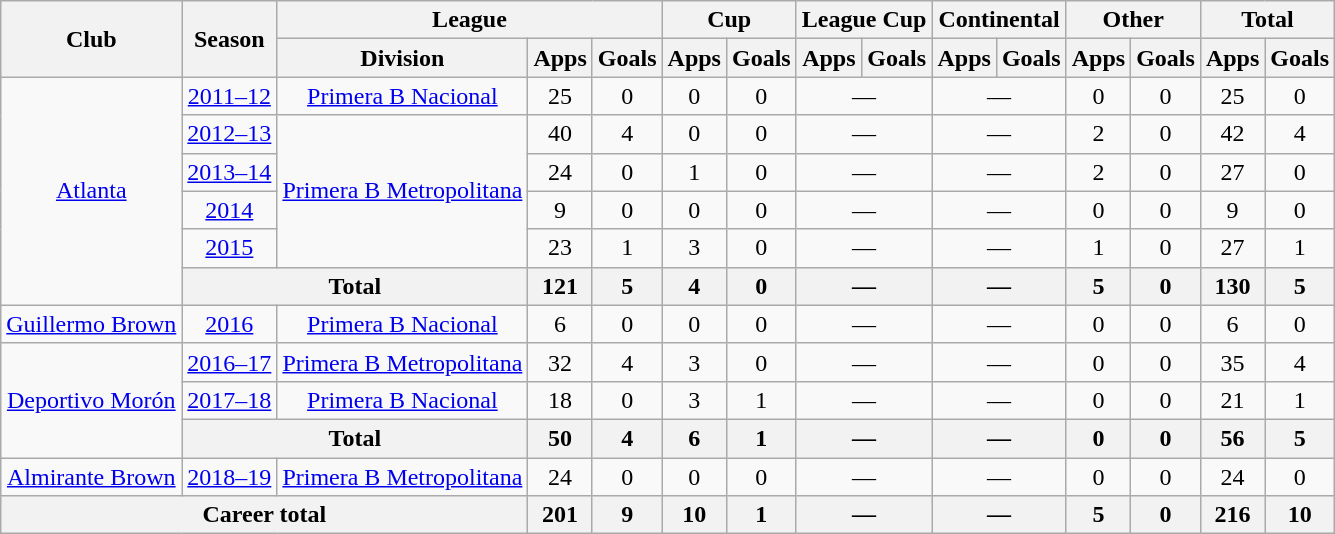<table class="wikitable" style="text-align:center">
<tr>
<th rowspan="2">Club</th>
<th rowspan="2">Season</th>
<th colspan="3">League</th>
<th colspan="2">Cup</th>
<th colspan="2">League Cup</th>
<th colspan="2">Continental</th>
<th colspan="2">Other</th>
<th colspan="2">Total</th>
</tr>
<tr>
<th>Division</th>
<th>Apps</th>
<th>Goals</th>
<th>Apps</th>
<th>Goals</th>
<th>Apps</th>
<th>Goals</th>
<th>Apps</th>
<th>Goals</th>
<th>Apps</th>
<th>Goals</th>
<th>Apps</th>
<th>Goals</th>
</tr>
<tr>
<td rowspan="6"><a href='#'>Atlanta</a></td>
<td><a href='#'>2011–12</a></td>
<td rowspan="1"><a href='#'>Primera B Nacional</a></td>
<td>25</td>
<td>0</td>
<td>0</td>
<td>0</td>
<td colspan="2">—</td>
<td colspan="2">—</td>
<td>0</td>
<td>0</td>
<td>25</td>
<td>0</td>
</tr>
<tr>
<td><a href='#'>2012–13</a></td>
<td rowspan="4"><a href='#'>Primera B Metropolitana</a></td>
<td>40</td>
<td>4</td>
<td>0</td>
<td>0</td>
<td colspan="2">—</td>
<td colspan="2">—</td>
<td>2</td>
<td>0</td>
<td>42</td>
<td>4</td>
</tr>
<tr>
<td><a href='#'>2013–14</a></td>
<td>24</td>
<td>0</td>
<td>1</td>
<td>0</td>
<td colspan="2">—</td>
<td colspan="2">—</td>
<td>2</td>
<td>0</td>
<td>27</td>
<td>0</td>
</tr>
<tr>
<td><a href='#'>2014</a></td>
<td>9</td>
<td>0</td>
<td>0</td>
<td>0</td>
<td colspan="2">—</td>
<td colspan="2">—</td>
<td>0</td>
<td>0</td>
<td>9</td>
<td>0</td>
</tr>
<tr>
<td><a href='#'>2015</a></td>
<td>23</td>
<td>1</td>
<td>3</td>
<td>0</td>
<td colspan="2">—</td>
<td colspan="2">—</td>
<td>1</td>
<td>0</td>
<td>27</td>
<td>1</td>
</tr>
<tr>
<th colspan="2">Total</th>
<th>121</th>
<th>5</th>
<th>4</th>
<th>0</th>
<th colspan="2">—</th>
<th colspan="2">—</th>
<th>5</th>
<th>0</th>
<th>130</th>
<th>5</th>
</tr>
<tr>
<td rowspan="1"><a href='#'>Guillermo Brown</a></td>
<td><a href='#'>2016</a></td>
<td rowspan="1"><a href='#'>Primera B Nacional</a></td>
<td>6</td>
<td>0</td>
<td>0</td>
<td>0</td>
<td colspan="2">—</td>
<td colspan="2">—</td>
<td>0</td>
<td>0</td>
<td>6</td>
<td>0</td>
</tr>
<tr>
<td rowspan="3"><a href='#'>Deportivo Morón</a></td>
<td><a href='#'>2016–17</a></td>
<td rowspan="1"><a href='#'>Primera B Metropolitana</a></td>
<td>32</td>
<td>4</td>
<td>3</td>
<td>0</td>
<td colspan="2">—</td>
<td colspan="2">—</td>
<td>0</td>
<td>0</td>
<td>35</td>
<td>4</td>
</tr>
<tr>
<td><a href='#'>2017–18</a></td>
<td rowspan="1"><a href='#'>Primera B Nacional</a></td>
<td>18</td>
<td>0</td>
<td>3</td>
<td>1</td>
<td colspan="2">—</td>
<td colspan="2">—</td>
<td>0</td>
<td>0</td>
<td>21</td>
<td>1</td>
</tr>
<tr>
<th colspan="2">Total</th>
<th>50</th>
<th>4</th>
<th>6</th>
<th>1</th>
<th colspan="2">—</th>
<th colspan="2">—</th>
<th>0</th>
<th>0</th>
<th>56</th>
<th>5</th>
</tr>
<tr>
<td rowspan="1"><a href='#'>Almirante Brown</a></td>
<td><a href='#'>2018–19</a></td>
<td rowspan="1"><a href='#'>Primera B Metropolitana</a></td>
<td>24</td>
<td>0</td>
<td>0</td>
<td>0</td>
<td colspan="2">—</td>
<td colspan="2">—</td>
<td>0</td>
<td>0</td>
<td>24</td>
<td>0</td>
</tr>
<tr>
<th colspan="3">Career total</th>
<th>201</th>
<th>9</th>
<th>10</th>
<th>1</th>
<th colspan="2">—</th>
<th colspan="2">—</th>
<th>5</th>
<th>0</th>
<th>216</th>
<th>10</th>
</tr>
</table>
